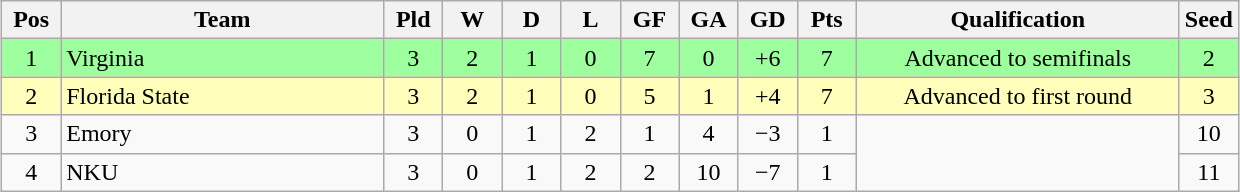<table class="wikitable" style="text-align:center; margin: 1em auto">
<tr>
<th style="width:2em">Pos</th>
<th style="width:13em">Team</th>
<th style="width:2em">Pld</th>
<th style="width:2em">W</th>
<th style="width:2em">D</th>
<th style="width:2em">L</th>
<th style="width:2em">GF</th>
<th style="width:2em">GA</th>
<th style="width:2em">GD</th>
<th style="width:2em">Pts</th>
<th style="width:13em">Qualification</th>
<th>Seed</th>
</tr>
<tr bgcolor="#9eff9e">
<td>1</td>
<td style="text-align:left">Virginia</td>
<td>3</td>
<td>2</td>
<td>1</td>
<td>0</td>
<td>7</td>
<td>0</td>
<td>+6</td>
<td>7</td>
<td>Advanced to semifinals</td>
<td>2</td>
</tr>
<tr bgcolor="#ffffbb">
<td>2</td>
<td style="text-align:left">Florida State</td>
<td>3</td>
<td>2</td>
<td>1</td>
<td>0</td>
<td>5</td>
<td>1</td>
<td>+4</td>
<td>7</td>
<td>Advanced to first round</td>
<td>3</td>
</tr>
<tr>
<td>3</td>
<td style="text-align:left">Emory</td>
<td>3</td>
<td>0</td>
<td>1</td>
<td>2</td>
<td>1</td>
<td>4</td>
<td>−3</td>
<td>1</td>
<td rowspan="2"></td>
<td>10</td>
</tr>
<tr>
<td>4</td>
<td style="text-align:left">NKU</td>
<td>3</td>
<td>0</td>
<td>1</td>
<td>2</td>
<td>2</td>
<td>10</td>
<td>−7</td>
<td>1</td>
<td>11</td>
</tr>
</table>
